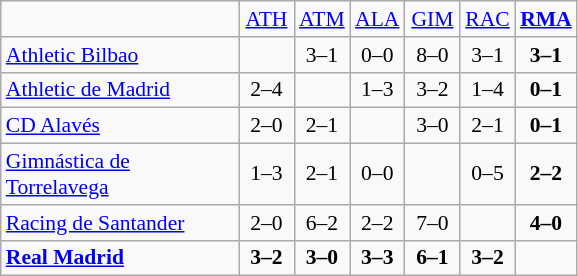<table style="font-size: 90%; text-align: center" class="wikitable">
<tr>
<td width=152></td>
<td align="center" width=30><a href='#'>ATH</a></td>
<td width=30><a href='#'>ATM</a></td>
<td width=30><a href='#'>ALA</a></td>
<td width=30><a href='#'>GIM</a></td>
<td width=30><a href='#'>RAC</a></td>
<td width=30><a href='#'><strong>RMA</strong></a></td>
</tr>
<tr>
<td align=left><a href='#'>Athletic Bilbao</a></td>
<td></td>
<td>3–1</td>
<td>0–0</td>
<td>8–0</td>
<td>3–1</td>
<td><strong>3–1</strong></td>
</tr>
<tr>
<td align=left><a href='#'>Athletic de Madrid</a></td>
<td>2–4</td>
<td></td>
<td>1–3</td>
<td>3–2</td>
<td>1–4</td>
<td><strong>0–1</strong></td>
</tr>
<tr>
<td align=left><a href='#'>CD Alavés</a></td>
<td>2–0</td>
<td>2–1</td>
<td></td>
<td>3–0</td>
<td>2–1</td>
<td><strong>0–1</strong></td>
</tr>
<tr>
<td align=left><a href='#'>Gimnástica de Torrelavega</a></td>
<td>1–3</td>
<td>2–1</td>
<td>0–0</td>
<td></td>
<td>0–5</td>
<td><strong>2–2</strong></td>
</tr>
<tr>
<td align=left><a href='#'>Racing de Santander</a></td>
<td>2–0</td>
<td>6–2</td>
<td>2–2</td>
<td>7–0</td>
<td></td>
<td><strong>4–0</strong></td>
</tr>
<tr>
<td align=left><strong><a href='#'>Real Madrid</a></strong></td>
<td><strong>3–2</strong></td>
<td><strong>3–0</strong></td>
<td><strong>3–3</strong></td>
<td><strong>6–1</strong></td>
<td><strong>3–2</strong></td>
<td></td>
</tr>
</table>
